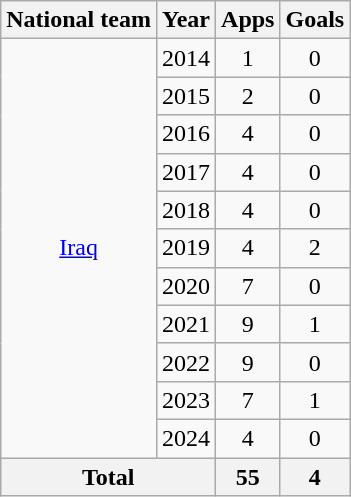<table class="wikitable" style="text-align:center">
<tr>
<th>National team</th>
<th>Year</th>
<th>Apps</th>
<th>Goals</th>
</tr>
<tr>
<td rowspan="11"><a href='#'>Iraq</a></td>
<td>2014</td>
<td>1</td>
<td>0</td>
</tr>
<tr>
<td>2015</td>
<td>2</td>
<td>0</td>
</tr>
<tr>
<td>2016</td>
<td>4</td>
<td>0</td>
</tr>
<tr>
<td>2017</td>
<td>4</td>
<td>0</td>
</tr>
<tr>
<td>2018</td>
<td>4</td>
<td>0</td>
</tr>
<tr>
<td>2019</td>
<td>4</td>
<td>2</td>
</tr>
<tr>
<td>2020</td>
<td>7</td>
<td>0</td>
</tr>
<tr>
<td>2021</td>
<td>9</td>
<td>1</td>
</tr>
<tr>
<td>2022</td>
<td>9</td>
<td>0</td>
</tr>
<tr>
<td>2023</td>
<td>7</td>
<td>1</td>
</tr>
<tr>
<td>2024</td>
<td>4</td>
<td>0</td>
</tr>
<tr>
<th colspan="2">Total</th>
<th>55</th>
<th>4</th>
</tr>
</table>
